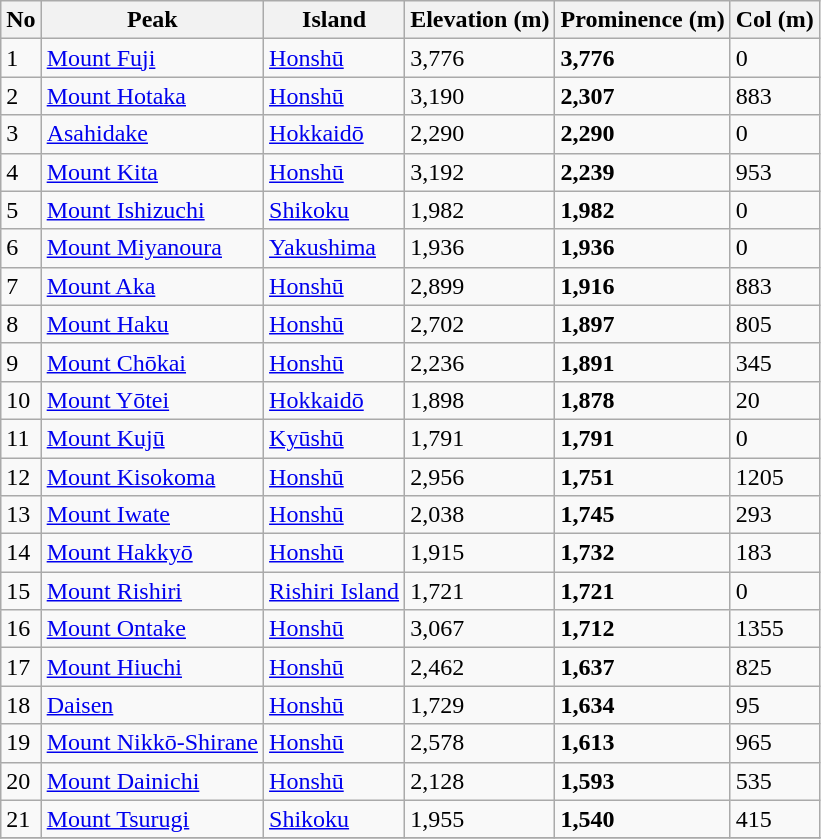<table class="wikitable sortable">
<tr>
<th>No</th>
<th>Peak</th>
<th>Island</th>
<th>Elevation (m)</th>
<th>Prominence (m)</th>
<th>Col (m)</th>
</tr>
<tr>
<td>1</td>
<td><a href='#'>Mount Fuji</a></td>
<td><a href='#'>Honshū</a></td>
<td>3,776</td>
<td><strong>3,776</strong></td>
<td>0</td>
</tr>
<tr>
<td>2</td>
<td><a href='#'>Mount Hotaka</a></td>
<td><a href='#'>Honshū</a></td>
<td>3,190</td>
<td><strong>2,307</strong></td>
<td>883</td>
</tr>
<tr>
<td>3</td>
<td><a href='#'>Asahidake</a></td>
<td><a href='#'>Hokkaidō</a></td>
<td>2,290</td>
<td><strong>2,290</strong></td>
<td>0</td>
</tr>
<tr>
<td>4</td>
<td><a href='#'>Mount Kita</a></td>
<td><a href='#'>Honshū</a></td>
<td>3,192</td>
<td><strong>2,239</strong></td>
<td>953</td>
</tr>
<tr>
<td>5</td>
<td><a href='#'>Mount Ishizuchi</a></td>
<td><a href='#'>Shikoku</a></td>
<td>1,982</td>
<td><strong>1,982</strong></td>
<td>0</td>
</tr>
<tr>
<td>6</td>
<td><a href='#'>Mount Miyanoura</a></td>
<td><a href='#'>Yakushima</a></td>
<td>1,936</td>
<td><strong>1,936</strong></td>
<td>0</td>
</tr>
<tr>
<td>7</td>
<td><a href='#'>Mount Aka</a></td>
<td><a href='#'>Honshū</a></td>
<td>2,899</td>
<td><strong>1,916</strong></td>
<td>883</td>
</tr>
<tr>
<td>8</td>
<td><a href='#'>Mount Haku</a></td>
<td><a href='#'>Honshū</a></td>
<td>2,702</td>
<td><strong>1,897</strong></td>
<td>805</td>
</tr>
<tr>
<td>9</td>
<td><a href='#'>Mount Chōkai</a></td>
<td><a href='#'>Honshū</a></td>
<td>2,236</td>
<td><strong>1,891</strong></td>
<td>345</td>
</tr>
<tr>
<td>10</td>
<td><a href='#'>Mount Yōtei</a></td>
<td><a href='#'>Hokkaidō</a></td>
<td>1,898</td>
<td><strong>1,878</strong></td>
<td>20</td>
</tr>
<tr>
<td>11</td>
<td><a href='#'>Mount Kujū</a></td>
<td><a href='#'>Kyūshū</a></td>
<td>1,791</td>
<td><strong>1,791</strong></td>
<td>0</td>
</tr>
<tr>
<td>12</td>
<td><a href='#'>Mount Kisokoma</a></td>
<td><a href='#'>Honshū</a></td>
<td>2,956</td>
<td><strong>1,751</strong></td>
<td>1205</td>
</tr>
<tr>
<td>13</td>
<td><a href='#'>Mount Iwate</a></td>
<td><a href='#'>Honshū</a></td>
<td>2,038</td>
<td><strong>1,745</strong></td>
<td>293</td>
</tr>
<tr>
<td>14</td>
<td><a href='#'>Mount Hakkyō</a></td>
<td><a href='#'>Honshū</a></td>
<td>1,915</td>
<td><strong>1,732</strong></td>
<td>183</td>
</tr>
<tr>
<td>15</td>
<td><a href='#'>Mount Rishiri</a></td>
<td><a href='#'>Rishiri Island</a></td>
<td>1,721</td>
<td><strong>1,721</strong></td>
<td>0</td>
</tr>
<tr>
<td>16</td>
<td><a href='#'>Mount Ontake</a></td>
<td><a href='#'>Honshū</a></td>
<td>3,067</td>
<td><strong>1,712</strong></td>
<td>1355</td>
</tr>
<tr>
<td>17</td>
<td><a href='#'>Mount Hiuchi</a></td>
<td><a href='#'>Honshū</a></td>
<td>2,462</td>
<td><strong>1,637</strong></td>
<td>825</td>
</tr>
<tr>
<td>18</td>
<td><a href='#'>Daisen</a></td>
<td><a href='#'>Honshū</a></td>
<td>1,729</td>
<td><strong>1,634</strong></td>
<td>95</td>
</tr>
<tr>
<td>19</td>
<td><a href='#'>Mount Nikkō-Shirane</a></td>
<td><a href='#'>Honshū</a></td>
<td>2,578</td>
<td><strong>1,613</strong></td>
<td>965</td>
</tr>
<tr>
<td>20</td>
<td><a href='#'>Mount Dainichi</a></td>
<td><a href='#'>Honshū</a></td>
<td>2,128</td>
<td><strong>1,593</strong></td>
<td>535</td>
</tr>
<tr>
<td>21</td>
<td><a href='#'>Mount Tsurugi</a></td>
<td><a href='#'>Shikoku</a></td>
<td>1,955</td>
<td><strong>1,540</strong></td>
<td>415</td>
</tr>
<tr>
</tr>
</table>
